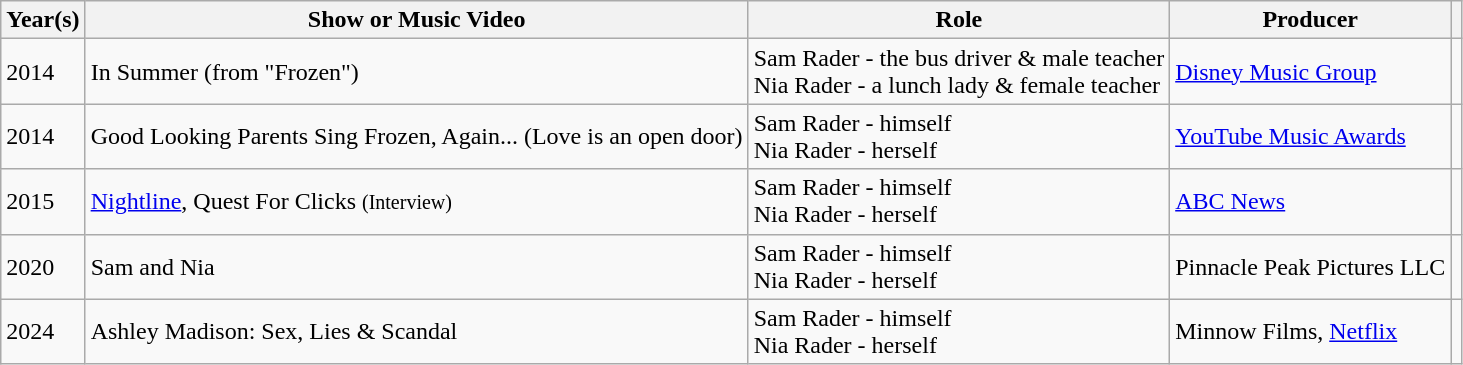<table class ="wikitable sortable">
<tr>
<th>Year(s)</th>
<th>Show or Music Video</th>
<th>Role</th>
<th>Producer</th>
<th scope="col" class="unsortable"></th>
</tr>
<tr>
<td>2014</td>
<td>In Summer (from "Frozen")</td>
<td>Sam Rader - the bus driver & male teacher <br>Nia Rader - a lunch lady  & female teacher</td>
<td><a href='#'>Disney Music Group</a></td>
<td style="text-align:center;"></td>
</tr>
<tr>
<td>2014</td>
<td>Good Looking Parents Sing Frozen, Again... (Love is an open door)</td>
<td>Sam Rader - himself <br>Nia Rader - herself</td>
<td><a href='#'>YouTube Music Awards</a></td>
<td style="text-align:center;"></td>
</tr>
<tr>
<td>2015</td>
<td><a href='#'>Nightline</a>, Quest For Clicks <small>(Interview)</small></td>
<td>Sam Rader - himself <br>Nia Rader - herself</td>
<td><a href='#'>ABC News</a></td>
<td style="text-align:center;"></td>
</tr>
<tr>
<td>2020</td>
<td>Sam and Nia</td>
<td>Sam Rader - himself <br>Nia Rader - herself</td>
<td>Pinnacle Peak Pictures LLC</td>
<td style="text-align:center;"></td>
</tr>
<tr>
<td>2024</td>
<td>Ashley Madison: Sex, Lies & Scandal</td>
<td>Sam Rader - himself <br>Nia Rader - herself</td>
<td>Minnow Films, <a href='#'>Netflix</a></td>
<td style="text-align:center;"></td>
</tr>
</table>
